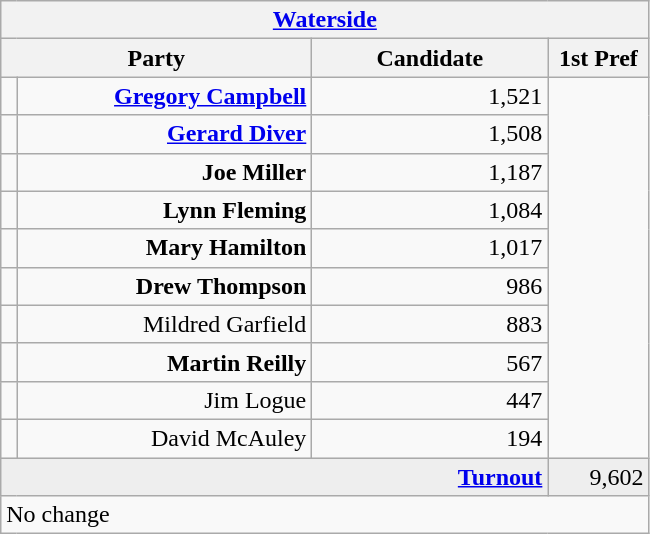<table class="wikitable">
<tr>
<th colspan="4" align="center"><a href='#'>Waterside</a></th>
</tr>
<tr>
<th colspan="2" align="center" width=200>Party</th>
<th width=150>Candidate</th>
<th width=60>1st Pref</th>
</tr>
<tr>
<td></td>
<td align="right"><strong><a href='#'>Gregory Campbell</a></strong></td>
<td align="right">1,521</td>
</tr>
<tr>
<td></td>
<td align="right"><strong><a href='#'>Gerard Diver</a></strong></td>
<td align="right">1,508</td>
</tr>
<tr>
<td></td>
<td align="right"><strong>Joe Miller</strong></td>
<td align="right">1,187</td>
</tr>
<tr>
<td></td>
<td align="right"><strong>Lynn Fleming</strong></td>
<td align="right">1,084</td>
</tr>
<tr>
<td></td>
<td align="right"><strong>Mary Hamilton</strong></td>
<td align="right">1,017</td>
</tr>
<tr>
<td></td>
<td align="right"><strong>Drew Thompson</strong></td>
<td align="right">986</td>
</tr>
<tr>
<td></td>
<td align="right">Mildred Garfield</td>
<td align="right">883</td>
</tr>
<tr>
<td></td>
<td align="right"><strong>Martin Reilly</strong></td>
<td align="right">567</td>
</tr>
<tr>
<td></td>
<td align="right">Jim Logue</td>
<td align="right">447</td>
</tr>
<tr>
<td></td>
<td align="right">David McAuley</td>
<td align="right">194</td>
</tr>
<tr bgcolor="EEEEEE">
<td colspan=3 align="right"><strong><a href='#'>Turnout</a></strong></td>
<td align="right">9,602</td>
</tr>
<tr>
<td colspan=4>No change</td>
</tr>
</table>
